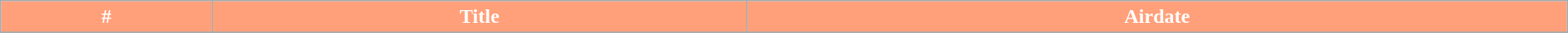<table class="wikitable" width="99%" style="margin: auto">
<tr>
<th style="color: white; background: #FFA07A">#</th>
<th style="color: white; background: #FFA07A">Title</th>
<th style="color: white; background: #FFA07A">Airdate</th>
</tr>
<tr>
</tr>
</table>
